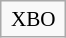<table class="wikitable" style="float: left; margin-right: 1em; font-size:88%;">
<tr>
<td><span> XBO </span> </td>
</tr>
</table>
